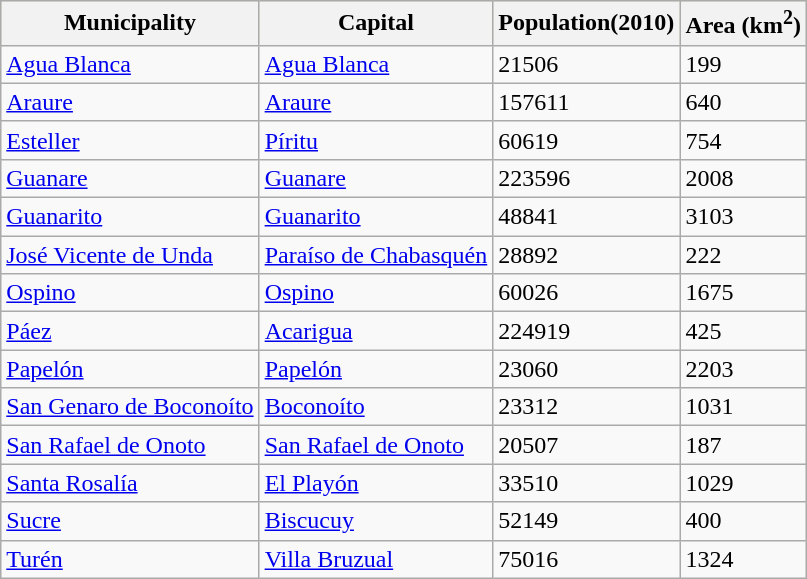<table class="wikitable sortable zebra">
<tr bgcolor=#eeeeaa>
<th>Municipality</th>
<th>Capital</th>
<th>Population(2010)</th>
<th> Area (km<sup>2</sup>)</th>
</tr>
<tr>
<td><a href='#'>Agua Blanca</a></td>
<td><a href='#'>Agua Blanca</a></td>
<td>21506</td>
<td>199</td>
</tr>
<tr>
<td><a href='#'>Araure</a></td>
<td><a href='#'>Araure</a></td>
<td>157611</td>
<td>640</td>
</tr>
<tr>
<td><a href='#'>Esteller</a></td>
<td><a href='#'>Píritu</a></td>
<td>60619</td>
<td>754</td>
</tr>
<tr>
<td><a href='#'>Guanare</a></td>
<td><a href='#'>Guanare</a></td>
<td>223596</td>
<td>2008</td>
</tr>
<tr>
<td><a href='#'>Guanarito</a></td>
<td><a href='#'>Guanarito</a></td>
<td>48841</td>
<td>3103</td>
</tr>
<tr>
<td><a href='#'>José Vicente de Unda</a></td>
<td><a href='#'>Paraíso de Chabasquén</a></td>
<td>28892</td>
<td>222</td>
</tr>
<tr>
<td><a href='#'>Ospino</a></td>
<td><a href='#'>Ospino</a></td>
<td>60026</td>
<td>1675</td>
</tr>
<tr>
<td><a href='#'>Páez</a></td>
<td><a href='#'>Acarigua</a></td>
<td>224919</td>
<td>425</td>
</tr>
<tr>
<td><a href='#'>Papelón</a></td>
<td><a href='#'>Papelón</a></td>
<td>23060</td>
<td>2203</td>
</tr>
<tr>
<td><a href='#'>San Genaro de Boconoíto</a></td>
<td><a href='#'>Boconoíto</a></td>
<td>23312</td>
<td>1031</td>
</tr>
<tr>
<td><a href='#'>San Rafael de Onoto</a></td>
<td><a href='#'>San Rafael de Onoto</a></td>
<td>20507</td>
<td>187</td>
</tr>
<tr>
<td><a href='#'>Santa Rosalía</a></td>
<td><a href='#'>El Playón</a></td>
<td>33510</td>
<td>1029</td>
</tr>
<tr>
<td><a href='#'>Sucre</a></td>
<td><a href='#'>Biscucuy</a></td>
<td>52149</td>
<td>400</td>
</tr>
<tr>
<td><a href='#'>Turén</a></td>
<td><a href='#'>Villa Bruzual</a></td>
<td>75016</td>
<td>1324</td>
</tr>
</table>
